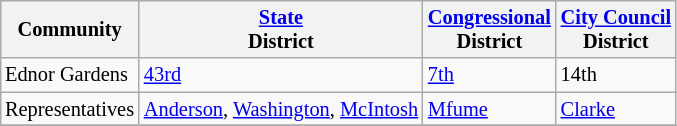<table class="wikitable" style="margin: 1em; font-size: 85%" align="center">
<tr>
<th>Community</th>
<th><a href='#'>State</a><br>District</th>
<th><a href='#'>Congressional</a><br>District</th>
<th><a href='#'>City Council</a><br>District</th>
</tr>
<tr>
<td>Ednor Gardens</td>
<td><a href='#'>43rd</a></td>
<td><a href='#'>7th</a></td>
<td>14th</td>
</tr>
<tr>
<td>Representatives</td>
<td><a href='#'>Anderson</a>, <a href='#'>Washington</a>, <a href='#'>McIntosh</a></td>
<td><a href='#'>Mfume</a></td>
<td><a href='#'>Clarke</a></td>
</tr>
<tr>
</tr>
</table>
